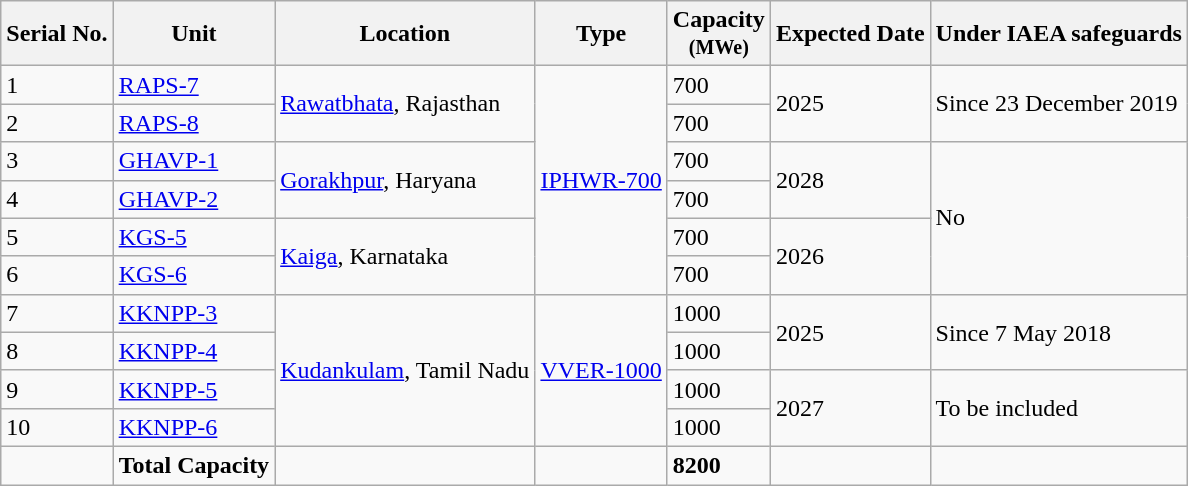<table class="wikitable sortable">
<tr>
<th>Serial No.</th>
<th>Unit</th>
<th>Location</th>
<th>Type</th>
<th>Capacity<br><small>(MWe)</small></th>
<th>Expected Date</th>
<th>Under IAEA safeguards</th>
</tr>
<tr>
<td>1</td>
<td><a href='#'>RAPS-7</a></td>
<td rowspan="2"><a href='#'>Rawatbhata</a>, Rajasthan</td>
<td rowspan='6'><a href='#'>IPHWR-700</a></td>
<td>700</td>
<td rowspan="2">2025</td>
<td rowspan="2">Since 23 December 2019</td>
</tr>
<tr>
<td>2</td>
<td><a href='#'>RAPS-8</a></td>
<td>700</td>
</tr>
<tr>
<td>3</td>
<td><a href='#'>GHAVP-1</a></td>
<td rowspan="2"><a href='#'>Gorakhpur</a>, Haryana</td>
<td>700</td>
<td rowspan="2">2028</td>
<td rowspan="4">No</td>
</tr>
<tr>
<td>4</td>
<td><a href='#'>GHAVP-2</a></td>
<td>700</td>
</tr>
<tr>
<td>5</td>
<td><a href='#'>KGS-5</a></td>
<td rowspan="2"><a href='#'>Kaiga</a>, Karnataka</td>
<td>700</td>
<td rowspan="2">2026</td>
</tr>
<tr>
<td>6</td>
<td><a href='#'>KGS-6</a></td>
<td>700</td>
</tr>
<tr>
<td>7</td>
<td><a href='#'>KKNPP-3</a></td>
<td rowspan="4"><a href='#'>Kudankulam</a>, Tamil Nadu</td>
<td rowspan="4"><a href='#'>VVER-1000</a></td>
<td>1000</td>
<td rowspan="2">2025</td>
<td rowspan="2">Since 7 May 2018</td>
</tr>
<tr>
<td>8</td>
<td><a href='#'>KKNPP-4</a></td>
<td>1000</td>
</tr>
<tr>
<td>9</td>
<td><a href='#'>KKNPP-5</a></td>
<td>1000</td>
<td rowspan="2">2027</td>
<td rowspan="2">To be included</td>
</tr>
<tr>
<td>10</td>
<td><a href='#'>KKNPP-6</a></td>
<td>1000</td>
</tr>
<tr class="sortbottom">
<td></td>
<td><strong>Total Capacity</strong></td>
<td></td>
<td></td>
<td><strong>8200</strong></td>
<td></td>
<td></td>
</tr>
</table>
